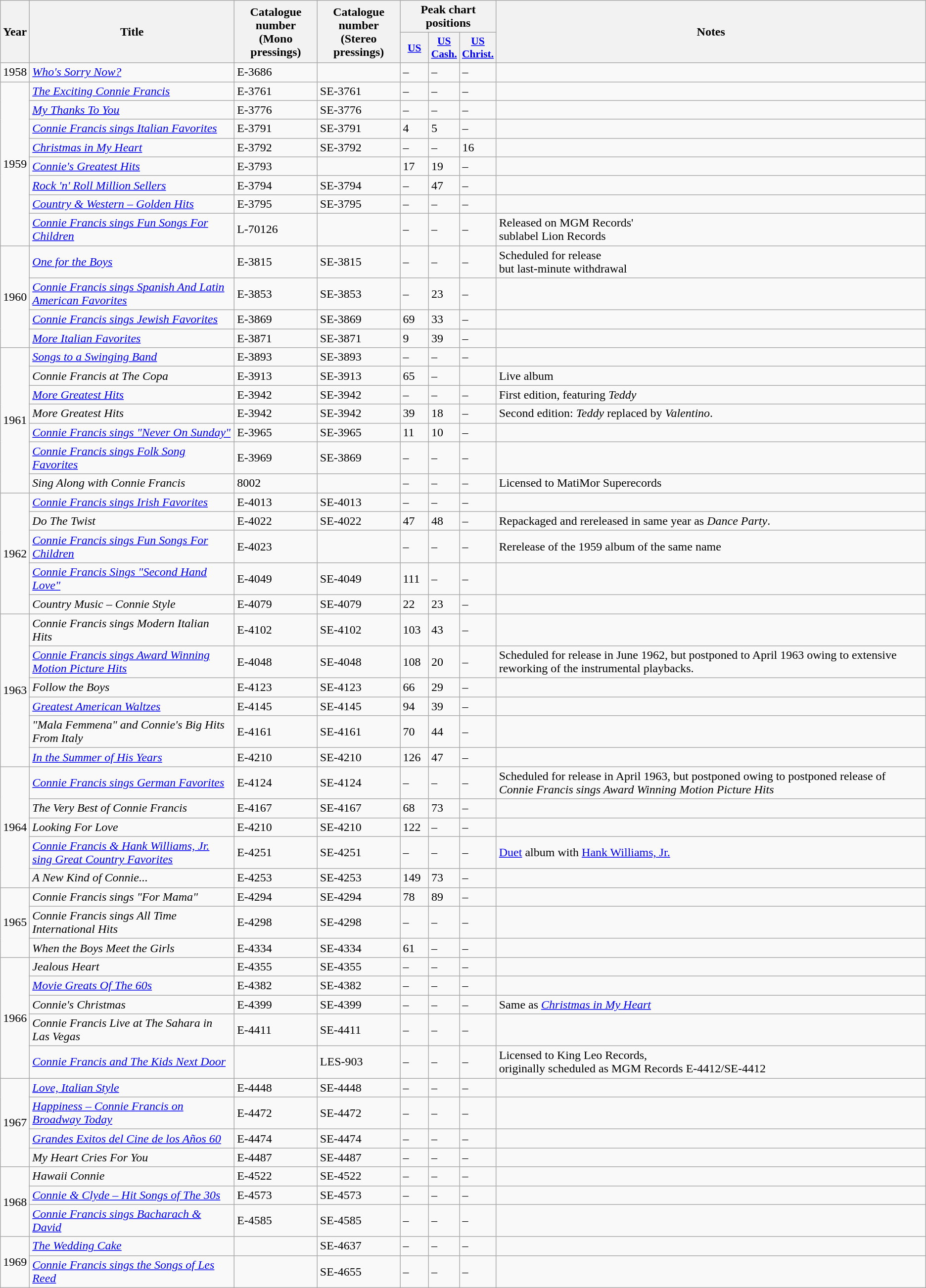<table class="wikitable">
<tr>
<th scope="col" rowspan="2">Year</th>
<th scope="col" rowspan="2">Title</th>
<th scope="col" rowspan="2">Catalogue number<br>(Mono pressings)</th>
<th scope="col" rowspan="2">Catalogue number<br>(Stereo pressings)</th>
<th scope="col" colspan="3">Peak chart positions</th>
<th scope="col" rowspan="2">Notes</th>
</tr>
<tr>
<th scope="col" style="width:2.2em;font-size:90%;"><a href='#'>US</a></th>
<th scope="col" style="width:2.2em;font-size:90%;"><a href='#'>US<br>Cash.</a></th>
<th scope="col" style="width:2.2em;font-size:90%;"><a href='#'>US<br>Christ.</a></th>
</tr>
<tr>
<td>1958</td>
<td><em><a href='#'>Who's Sorry Now?</a></em></td>
<td>E-3686</td>
<td></td>
<td>–</td>
<td>–</td>
<td>–</td>
<td></td>
</tr>
<tr>
<td rowspan="8">1959</td>
<td><em><a href='#'>The Exciting Connie Francis</a></em></td>
<td>E-3761</td>
<td>SE-3761</td>
<td>–</td>
<td>–</td>
<td>–</td>
<td></td>
</tr>
<tr>
<td><em><a href='#'>My Thanks To You</a></em></td>
<td>E-3776</td>
<td>SE-3776</td>
<td>–</td>
<td>–</td>
<td>–</td>
<td></td>
</tr>
<tr>
<td><em><a href='#'>Connie Francis sings Italian Favorites</a></em></td>
<td>E-3791</td>
<td>SE-3791</td>
<td>4</td>
<td>5</td>
<td>–</td>
<td></td>
</tr>
<tr>
<td><em><a href='#'>Christmas in My Heart</a></em></td>
<td>E-3792</td>
<td>SE-3792</td>
<td>–</td>
<td>–</td>
<td>16</td>
<td></td>
</tr>
<tr>
<td><em><a href='#'>Connie's Greatest Hits</a></em></td>
<td>E-3793</td>
<td></td>
<td>17</td>
<td>19</td>
<td>–</td>
<td></td>
</tr>
<tr>
<td><em><a href='#'>Rock 'n' Roll Million Sellers</a></em></td>
<td>E-3794</td>
<td>SE-3794</td>
<td>–</td>
<td>47</td>
<td>–</td>
<td></td>
</tr>
<tr>
<td><em><a href='#'>Country & Western – Golden Hits</a></em></td>
<td>E-3795</td>
<td>SE-3795</td>
<td>–</td>
<td>–</td>
<td>–</td>
<td></td>
</tr>
<tr>
<td><em><a href='#'>Connie Francis sings Fun Songs For Children</a></em></td>
<td>L-70126</td>
<td></td>
<td>–</td>
<td>–</td>
<td>–</td>
<td>Released on MGM Records'<br>sublabel Lion Records</td>
</tr>
<tr>
<td rowspan="4">1960</td>
<td><em><a href='#'>One for the Boys</a></em></td>
<td>E-3815</td>
<td>SE-3815</td>
<td>–</td>
<td>–</td>
<td>–</td>
<td>Scheduled for release<br>but last-minute withdrawal</td>
</tr>
<tr>
<td><em><a href='#'>Connie Francis sings Spanish And Latin American Favorites</a></em></td>
<td>E-3853</td>
<td>SE-3853</td>
<td>–</td>
<td>23</td>
<td>–</td>
<td></td>
</tr>
<tr>
<td><em><a href='#'>Connie Francis sings Jewish Favorites</a></em></td>
<td>E-3869</td>
<td>SE-3869</td>
<td>69</td>
<td>33</td>
<td>–</td>
<td></td>
</tr>
<tr>
<td><em><a href='#'>More Italian Favorites</a></em></td>
<td>E-3871</td>
<td>SE-3871</td>
<td>9</td>
<td>39</td>
<td>–</td>
<td></td>
</tr>
<tr>
<td rowspan="7">1961</td>
<td><em><a href='#'>Songs to a Swinging Band</a></em></td>
<td>E-3893</td>
<td>SE-3893</td>
<td>–</td>
<td>–</td>
<td>–</td>
<td></td>
</tr>
<tr>
<td><em>Connie Francis at The Copa</em></td>
<td>E-3913</td>
<td>SE-3913</td>
<td>65</td>
<td>–</td>
<td></td>
<td>Live album</td>
</tr>
<tr>
<td><em><a href='#'>More Greatest Hits</a></em></td>
<td>E-3942</td>
<td>SE-3942</td>
<td>–</td>
<td>–</td>
<td>–</td>
<td>First edition, featuring <em>Teddy</em></td>
</tr>
<tr>
<td><em>More Greatest Hits</em></td>
<td>E-3942</td>
<td>SE-3942</td>
<td>39</td>
<td>18</td>
<td>–</td>
<td>Second edition: <em>Teddy</em> replaced by <em>Valentino</em>.</td>
</tr>
<tr>
<td><em><a href='#'>Connie Francis sings "Never On Sunday"</a></em></td>
<td>E-3965</td>
<td>SE-3965</td>
<td>11</td>
<td>10</td>
<td>–</td>
<td></td>
</tr>
<tr>
<td><em><a href='#'>Connie Francis sings Folk Song Favorites</a></em></td>
<td>E-3969</td>
<td>SE-3869</td>
<td>–</td>
<td>–</td>
<td>–</td>
<td></td>
</tr>
<tr>
<td><em>Sing Along with Connie Francis</em></td>
<td>8002</td>
<td></td>
<td>–</td>
<td>–</td>
<td>–</td>
<td>Licensed to MatiMor Superecords</td>
</tr>
<tr>
<td rowspan="5">1962</td>
<td><em><a href='#'>Connie Francis sings Irish Favorites</a></em></td>
<td>E-4013</td>
<td>SE-4013</td>
<td>–</td>
<td>–</td>
<td>–</td>
<td></td>
</tr>
<tr>
<td><em>Do The Twist</em></td>
<td>E-4022</td>
<td>SE-4022</td>
<td>47</td>
<td>48</td>
<td>–</td>
<td>Repackaged and rereleased in same year as <em>Dance Party</em>.</td>
</tr>
<tr>
<td><em><a href='#'>Connie Francis sings Fun Songs For Children</a></em></td>
<td>E-4023</td>
<td></td>
<td>–</td>
<td>–</td>
<td>–</td>
<td>Rerelease of the 1959 album of the same name</td>
</tr>
<tr>
<td><em><a href='#'>Connie Francis Sings "Second Hand Love"</a></em></td>
<td>E-4049</td>
<td>SE-4049</td>
<td>111</td>
<td>–</td>
<td>–</td>
<td></td>
</tr>
<tr>
<td><em>Country Music – Connie Style</em></td>
<td>E-4079</td>
<td>SE-4079</td>
<td>22</td>
<td>23</td>
<td>–</td>
<td></td>
</tr>
<tr>
<td rowspan="6">1963</td>
<td><em>Connie Francis sings Modern Italian Hits</em></td>
<td>E-4102</td>
<td>SE-4102</td>
<td>103</td>
<td>43</td>
<td>–</td>
<td></td>
</tr>
<tr>
<td><em><a href='#'>Connie Francis sings Award Winning Motion Picture Hits</a></em></td>
<td>E-4048</td>
<td>SE-4048</td>
<td>108</td>
<td>20</td>
<td>–</td>
<td>Scheduled for release in June 1962, but postponed to April 1963 owing to extensive reworking of the instrumental playbacks.</td>
</tr>
<tr>
<td><em>Follow the Boys</em></td>
<td>E-4123</td>
<td>SE-4123</td>
<td>66</td>
<td>29</td>
<td>–</td>
<td></td>
</tr>
<tr>
<td><em><a href='#'>Greatest American Waltzes</a></em></td>
<td>E-4145</td>
<td>SE-4145</td>
<td>94</td>
<td>39</td>
<td>–</td>
<td></td>
</tr>
<tr>
<td><em>"Mala Femmena" and Connie's Big Hits From Italy</em></td>
<td>E-4161</td>
<td>SE-4161</td>
<td>70</td>
<td>44</td>
<td>–</td>
<td></td>
</tr>
<tr>
<td><em><a href='#'>In the Summer of His Years</a></em></td>
<td>E-4210</td>
<td>SE-4210</td>
<td>126</td>
<td>47</td>
<td>–</td>
<td></td>
</tr>
<tr>
<td rowspan="5">1964</td>
<td><em><a href='#'>Connie Francis sings German Favorites</a></em></td>
<td>E-4124</td>
<td>SE-4124</td>
<td>–</td>
<td>–</td>
<td>–</td>
<td>Scheduled for release in April 1963, but postponed owing to postponed release of <em>Connie Francis sings Award Winning Motion Picture Hits</em></td>
</tr>
<tr>
<td><em>The Very Best of Connie Francis</em></td>
<td>E-4167</td>
<td>SE-4167</td>
<td>68</td>
<td>73</td>
<td>–</td>
<td></td>
</tr>
<tr>
<td><em>Looking For Love</em></td>
<td>E-4210</td>
<td>SE-4210</td>
<td>122</td>
<td>–</td>
<td>–</td>
<td></td>
</tr>
<tr>
<td><em><a href='#'>Connie Francis & Hank Williams, Jr.<br>sing Great Country Favorites</a></em></td>
<td>E-4251</td>
<td>SE-4251</td>
<td>–</td>
<td>–</td>
<td>–</td>
<td><a href='#'>Duet</a> album with <a href='#'>Hank Williams, Jr.</a></td>
</tr>
<tr>
<td><em>A New Kind of Connie...</em></td>
<td>E-4253</td>
<td>SE-4253</td>
<td>149</td>
<td>73</td>
<td>–</td>
<td></td>
</tr>
<tr>
<td rowspan="3">1965</td>
<td><em>Connie Francis sings "For Mama"</em></td>
<td>E-4294</td>
<td>SE-4294</td>
<td>78</td>
<td>89</td>
<td>–</td>
<td></td>
</tr>
<tr>
<td><em>Connie Francis sings All Time International Hits</em></td>
<td>E-4298</td>
<td>SE-4298</td>
<td>–</td>
<td>–</td>
<td>–</td>
</tr>
<tr>
<td><em>When the Boys Meet the Girls</em></td>
<td>E-4334</td>
<td>SE-4334</td>
<td>61</td>
<td>–</td>
<td>–</td>
<td></td>
</tr>
<tr>
<td rowspan="5">1966</td>
<td><em>Jealous Heart</em></td>
<td>E-4355</td>
<td>SE-4355</td>
<td>–</td>
<td>–</td>
<td>–</td>
<td></td>
</tr>
<tr>
<td><em><a href='#'>Movie Greats Of The 60s</a></em></td>
<td>E-4382</td>
<td>SE-4382</td>
<td>–</td>
<td>–</td>
<td>–</td>
<td></td>
</tr>
<tr>
<td><em>Connie's Christmas</em></td>
<td>E-4399</td>
<td>SE-4399</td>
<td>–</td>
<td>–</td>
<td>–</td>
<td>Same as <em><a href='#'>Christmas in My Heart</a></em></td>
</tr>
<tr>
<td><em>Connie Francis Live at The Sahara in Las Vegas</em></td>
<td>E-4411</td>
<td>SE-4411</td>
<td>–</td>
<td>–</td>
<td>–</td>
<td></td>
</tr>
<tr>
<td><em><a href='#'>Connie Francis and The Kids Next Door</a></em></td>
<td></td>
<td>LES-903</td>
<td>–</td>
<td>–</td>
<td>–</td>
<td>Licensed to King Leo Records,<br>originally scheduled as MGM Records E-4412/SE-4412</td>
</tr>
<tr>
<td rowspan="4">1967</td>
<td><em><a href='#'>Love, Italian Style</a></em></td>
<td>E-4448</td>
<td>SE-4448</td>
<td>–</td>
<td>–</td>
<td>–</td>
<td></td>
</tr>
<tr>
<td><em><a href='#'>Happiness – Connie Francis on Broadway Today</a></em></td>
<td>E-4472</td>
<td>SE-4472</td>
<td>–</td>
<td>–</td>
<td>–</td>
<td></td>
</tr>
<tr>
<td><em><a href='#'>Grandes Exitos del Cine de los Años 60</a></em></td>
<td>E-4474</td>
<td>SE-4474</td>
<td>–</td>
<td>–</td>
<td>–</td>
<td></td>
</tr>
<tr>
<td><em>My Heart Cries For You</em></td>
<td>E-4487</td>
<td>SE-4487</td>
<td>–</td>
<td>–</td>
<td>–</td>
<td></td>
</tr>
<tr>
<td rowspan="3">1968</td>
<td><em>Hawaii Connie</em></td>
<td>E-4522</td>
<td>SE-4522</td>
<td>–</td>
<td>–</td>
<td>–</td>
<td></td>
</tr>
<tr>
<td><em><a href='#'>Connie & Clyde – Hit Songs of The 30s</a></em></td>
<td>E-4573</td>
<td>SE-4573</td>
<td>–</td>
<td>–</td>
<td>–</td>
<td></td>
</tr>
<tr>
<td><em><a href='#'>Connie Francis sings Bacharach & David</a></em></td>
<td>E-4585</td>
<td>SE-4585</td>
<td>–</td>
<td>–</td>
<td>–</td>
<td></td>
</tr>
<tr>
<td rowspan="2">1969</td>
<td><em><a href='#'>The Wedding Cake</a></em></td>
<td></td>
<td>SE-4637</td>
<td>–</td>
<td>–</td>
<td>–</td>
<td></td>
</tr>
<tr>
<td><em><a href='#'>Connie Francis sings the Songs of Les Reed</a></em></td>
<td></td>
<td>SE-4655</td>
<td>–</td>
<td>–</td>
<td>–</td>
<td></td>
</tr>
</table>
